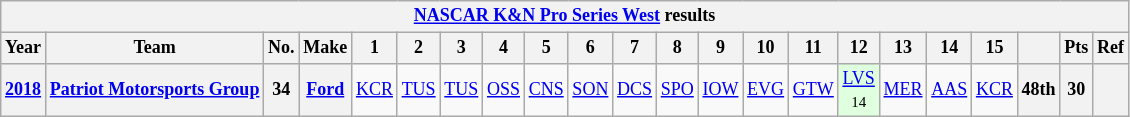<table class="wikitable" style="text-align:center; font-size:75%">
<tr>
<th colspan=23><a href='#'>NASCAR K&N Pro Series West</a> results</th>
</tr>
<tr>
<th>Year</th>
<th>Team</th>
<th>No.</th>
<th>Make</th>
<th>1</th>
<th>2</th>
<th>3</th>
<th>4</th>
<th>5</th>
<th>6</th>
<th>7</th>
<th>8</th>
<th>9</th>
<th>10</th>
<th>11</th>
<th>12</th>
<th>13</th>
<th>14</th>
<th>15</th>
<th></th>
<th>Pts</th>
<th>Ref</th>
</tr>
<tr>
<th><a href='#'>2018</a></th>
<th><a href='#'>Patriot Motorsports Group</a></th>
<th>34</th>
<th><a href='#'>Ford</a></th>
<td><a href='#'>KCR</a></td>
<td><a href='#'>TUS</a></td>
<td><a href='#'>TUS</a></td>
<td><a href='#'>OSS</a></td>
<td><a href='#'>CNS</a></td>
<td><a href='#'>SON</a></td>
<td><a href='#'>DCS</a></td>
<td><a href='#'>SPO</a></td>
<td><a href='#'>IOW</a></td>
<td><a href='#'>EVG</a></td>
<td><a href='#'>GTW</a></td>
<td style="background:#DFFFDF;"><a href='#'>LVS</a><br><small>14</small></td>
<td><a href='#'>MER</a></td>
<td><a href='#'>AAS</a></td>
<td><a href='#'>KCR</a></td>
<th>48th</th>
<th>30</th>
<th></th>
</tr>
</table>
